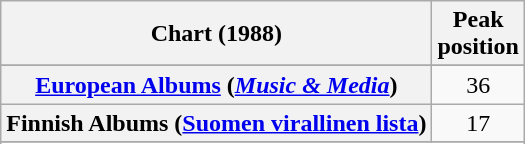<table class="wikitable sortable plainrowheaders" style="text-align:center">
<tr>
<th scope="col">Chart (1988)</th>
<th scope="col">Peak<br>position</th>
</tr>
<tr>
</tr>
<tr>
</tr>
<tr>
<th scope="row"><a href='#'>European Albums</a> (<em><a href='#'>Music & Media</a></em>)</th>
<td>36</td>
</tr>
<tr>
<th scope="row">Finnish Albums (<a href='#'>Suomen virallinen lista</a>)</th>
<td>17</td>
</tr>
<tr>
</tr>
<tr>
</tr>
<tr>
</tr>
<tr>
</tr>
<tr>
</tr>
</table>
